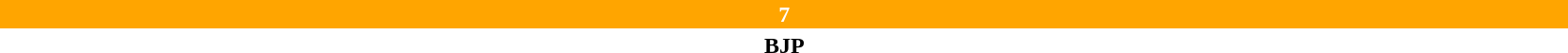<table style="width:88%; text-align:center;">
<tr style="color:white;">
<td style="background:orange; width:100%;"><strong>7</strong></td>
</tr>
<tr>
<td><span><strong>BJP</strong></span></td>
</tr>
</table>
